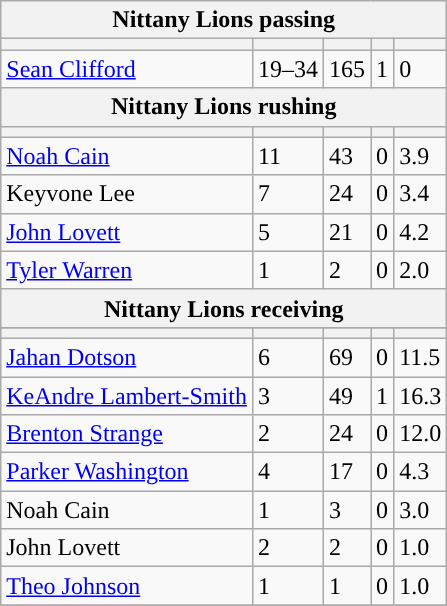<table class="wikitable plainrowheaders">
<tr>
<th colspan="6">Nittany Lions passing</th>
</tr>
<tr>
<th scope="col"></th>
<th scope="col"></th>
<th scope="col"></th>
<th scope="col"></th>
<th scope="col"></th>
</tr>
<tr>
<td><a href='#'>Sean Clifford</a></td>
<td>19–34</td>
<td>165</td>
<td>1</td>
<td>0</td>
</tr>
<tr>
<th colspan="6">Nittany Lions rushing</th>
</tr>
<tr>
<th scope="col"></th>
<th scope="col"></th>
<th scope="col"></th>
<th scope="col"></th>
<th scope="col"></th>
</tr>
<tr>
<td><a href='#'>Noah Cain</a></td>
<td>11</td>
<td>43</td>
<td>0</td>
<td>3.9</td>
</tr>
<tr>
<td>Keyvone Lee</td>
<td>7</td>
<td>24</td>
<td>0</td>
<td>3.4</td>
</tr>
<tr>
<td><a href='#'>John Lovett</a></td>
<td>5</td>
<td>21</td>
<td>0</td>
<td>4.2</td>
</tr>
<tr>
<td><a href='#'>Tyler Warren</a></td>
<td>1</td>
<td>2</td>
<td>0</td>
<td>2.0</td>
</tr>
<tr>
<th colspan="6">Nittany Lions receiving</th>
</tr>
<tr>
</tr>
<tr>
<th scope="col"></th>
<th scope="col"></th>
<th scope="col"></th>
<th scope="col"></th>
<th scope="col"></th>
</tr>
<tr>
<td><a href='#'>Jahan Dotson</a></td>
<td>6</td>
<td>69</td>
<td>0</td>
<td>11.5</td>
</tr>
<tr>
<td><a href='#'>KeAndre Lambert-Smith</a></td>
<td>3</td>
<td>49</td>
<td>1</td>
<td>16.3</td>
</tr>
<tr>
<td><a href='#'>Brenton Strange</a></td>
<td>2</td>
<td>24</td>
<td>0</td>
<td>12.0</td>
</tr>
<tr>
<td><a href='#'>Parker Washington</a></td>
<td>4</td>
<td>17</td>
<td>0</td>
<td>4.3</td>
</tr>
<tr>
<td>Noah Cain</td>
<td>1</td>
<td>3</td>
<td>0</td>
<td>3.0</td>
</tr>
<tr>
<td>John Lovett</td>
<td>2</td>
<td>2</td>
<td>0</td>
<td>1.0</td>
</tr>
<tr>
<td><a href='#'>Theo Johnson</a></td>
<td>1</td>
<td>1</td>
<td>0</td>
<td>1.0</td>
</tr>
<tr>
</tr>
</table>
